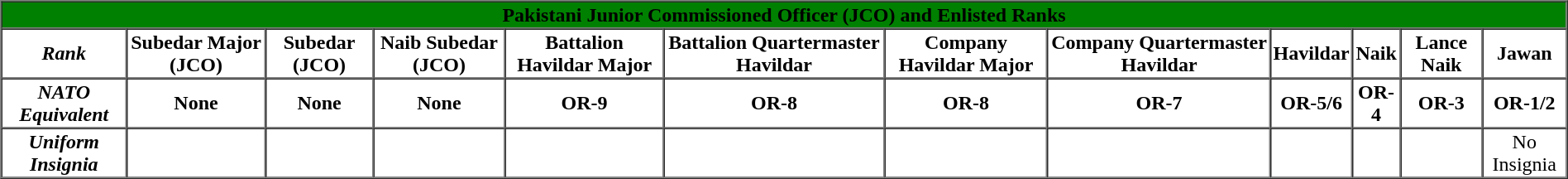<table border="1" cellpadding="1" cellspacing="0" align="center" width="100%">
<tr>
<th colspan=12 bgcolor="green"><strong>Pakistani Junior Commissioned Officer (JCO) and Enlisted Ranks</strong></th>
</tr>
<tr>
<th><em>Rank</em></th>
<th>Subedar Major (JCO)</th>
<th>Subedar (JCO)</th>
<th>Naib Subedar (JCO)</th>
<th>Battalion Havildar Major</th>
<th>Battalion Quartermaster Havildar</th>
<th>Company Havildar Major</th>
<th>Company Quartermaster Havildar</th>
<th>Havildar</th>
<th>Naik</th>
<th>Lance Naik</th>
<th>Jawan</th>
</tr>
<tr>
<th><em>NATO Equivalent</em></th>
<th>None</th>
<th>None</th>
<th>None</th>
<th>OR-9</th>
<th>OR-8</th>
<th>OR-8</th>
<th>OR-7</th>
<th>OR-5/6</th>
<th>OR-4</th>
<th>OR-3</th>
<th>OR-1/2</th>
</tr>
<tr>
<th><em>Uniform Insignia</em></th>
<td align="center"></td>
<td align="center"></td>
<td align="center"></td>
<td align="center"></td>
<td align="center"></td>
<td align="center"></td>
<td align="center"></td>
<td align="center"></td>
<td align="center"></td>
<td align="center"></td>
<td align="center">No Insignia</td>
</tr>
</table>
